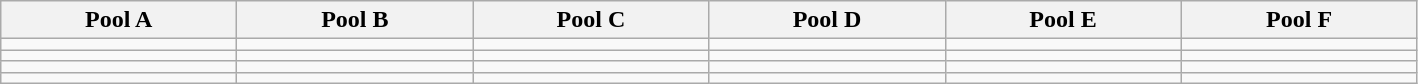<table class="wikitable">
<tr>
<th width=150>Pool A</th>
<th width=150>Pool B</th>
<th width=150>Pool C</th>
<th width=150>Pool D</th>
<th width=150>Pool E</th>
<th width=150>Pool F</th>
</tr>
<tr>
<td></td>
<td></td>
<td></td>
<td></td>
<td></td>
<td></td>
</tr>
<tr>
<td></td>
<td></td>
<td></td>
<td></td>
<td></td>
<td></td>
</tr>
<tr>
<td></td>
<td></td>
<td></td>
<td></td>
<td></td>
<td></td>
</tr>
<tr>
<td></td>
<td></td>
<td></td>
<td></td>
<td></td>
<td></td>
</tr>
</table>
